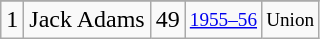<table class="wikitable">
<tr>
</tr>
<tr>
<td>1</td>
<td>Jack Adams</td>
<td>49</td>
<td style="font-size:80%;"><a href='#'>1955–56</a></td>
<td style="font-size:80%;">Union</td>
</tr>
</table>
